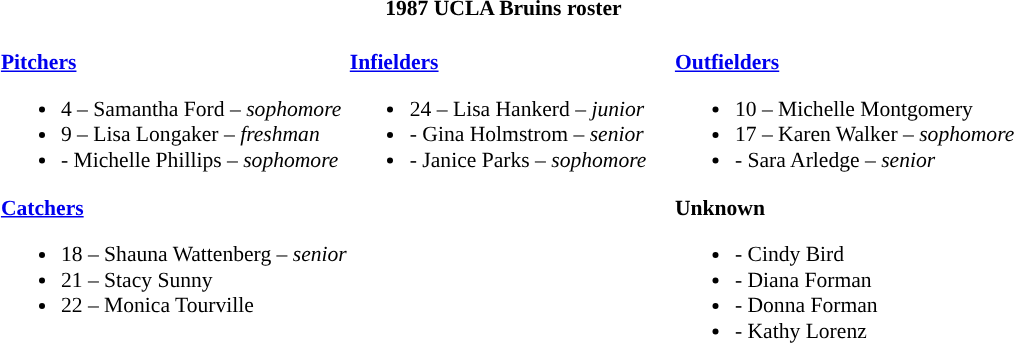<table class="toccolours" style="border-collapse:collapse; font-size:90%;">
<tr>
<th colspan=9>1987 UCLA Bruins roster</th>
</tr>
<tr>
<td width="03"> </td>
<td valign="top"><br><strong><a href='#'>Pitchers</a></strong><ul><li>4 – Samantha Ford – <em>sophomore</em></li><li>9 – Lisa Longaker – <em>freshman</em></li><li>- Michelle Phillips – <em>sophomore</em></li></ul><strong><a href='#'>Catchers</a></strong><ul><li>18 – Shauna Wattenberg – <em>senior</em></li><li>21 – Stacy Sunny</li><li>22 – Monica Tourville</li></ul></td>
<td valign="top"><br><strong><a href='#'>Infielders</a></strong><ul><li>24 – Lisa Hankerd – <em>junior</em></li><li>- Gina Holmstrom – <em>senior</em></li><li>- Janice Parks – <em>sophomore</em></li></ul></td>
<td width="15"> </td>
<td valign="top"><br><strong><a href='#'>Outfielders</a></strong><ul><li>10 – Michelle Montgomery</li><li>17 – Karen Walker – <em>sophomore</em></li><li>- Sara Arledge – <em>senior</em></li></ul><strong>Unknown</strong><ul><li>- Cindy Bird</li><li>- Diana Forman</li><li>- Donna Forman</li><li>- Kathy Lorenz</li></ul></td>
</tr>
</table>
